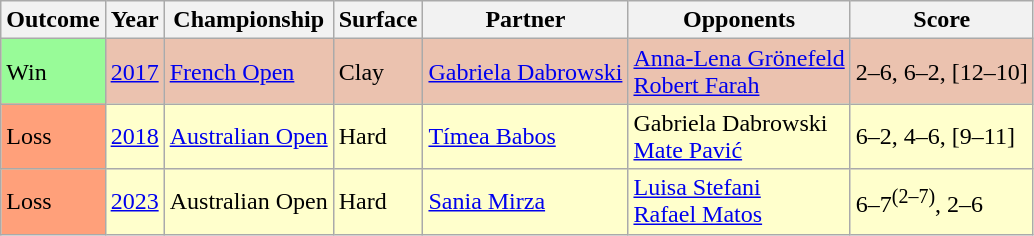<table class="sortable wikitable">
<tr>
<th>Outcome</th>
<th>Year</th>
<th>Championship</th>
<th>Surface</th>
<th>Partner</th>
<th>Opponents</th>
<th class="unsortable">Score</th>
</tr>
<tr style="background:#ebc2af;">
<td bgcolor=98fb98>Win</td>
<td><a href='#'>2017</a></td>
<td><a href='#'>French Open</a></td>
<td>Clay</td>
<td> <a href='#'>Gabriela Dabrowski</a></td>
<td> <a href='#'>Anna-Lena Grönefeld</a> <br>  <a href='#'>Robert Farah</a></td>
<td>2–6, 6–2, [12–10]</td>
</tr>
<tr bgcolor=#FFFFCC>
<td bgcolor=#ffa07a>Loss</td>
<td><a href='#'>2018</a></td>
<td><a href='#'>Australian Open</a></td>
<td>Hard</td>
<td> <a href='#'>Tímea Babos</a></td>
<td> Gabriela Dabrowski <br>  <a href='#'>Mate Pavić</a></td>
<td>6–2, 4–6, [9–11]</td>
</tr>
<tr bgcolor=#FFFFCC>
<td bgcolor=#ffa07a>Loss</td>
<td><a href='#'>2023</a></td>
<td>Australian Open</td>
<td>Hard</td>
<td> <a href='#'>Sania Mirza</a></td>
<td> <a href='#'>Luisa Stefani</a> <br>  <a href='#'>Rafael Matos</a></td>
<td>6–7<sup>(2–7)</sup>, 2–6</td>
</tr>
</table>
